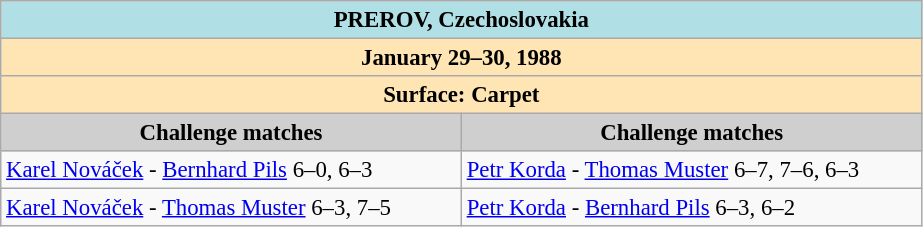<table class="wikitable" style="font-size:95%;">
<tr>
<th colspan="2" style="background:#B0E0E6" width="300">PREROV, Czechoslovakia</th>
</tr>
<tr>
<th colspan="2" style="background:#FFE5B4" width="300">January 29–30, 1988</th>
</tr>
<tr>
<th colspan="2" style="background:#FFE5B4" width="300">Surface: Carpet</th>
</tr>
<tr>
<th colspan="1" style="background:#cfcfcf" width="300">Challenge matches</th>
<th colspan="1" style="background:#cfcfcf" width="300">Challenge matches</th>
</tr>
<tr>
<td><a href='#'>Karel Nováček</a> - <a href='#'>Bernhard Pils</a> 6–0, 6–3</td>
<td><a href='#'>Petr Korda</a> - <a href='#'>Thomas Muster</a> 6–7, 7–6, 6–3</td>
</tr>
<tr>
<td><a href='#'>Karel Nováček</a> - <a href='#'>Thomas Muster</a> 6–3, 7–5</td>
<td><a href='#'>Petr Korda</a> - <a href='#'>Bernhard Pils</a> 6–3, 6–2</td>
</tr>
</table>
